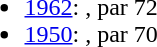<table>
<tr>
<td><br><ul><li><a href='#'>1962</a>: , par 72</li><li><a href='#'>1950</a>: , par 70</li></ul></td>
</tr>
</table>
